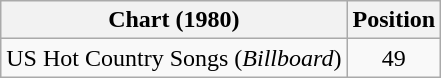<table class="wikitable">
<tr>
<th>Chart (1980)</th>
<th>Position</th>
</tr>
<tr>
<td>US Hot Country Songs (<em>Billboard</em>)</td>
<td align="center">49</td>
</tr>
</table>
